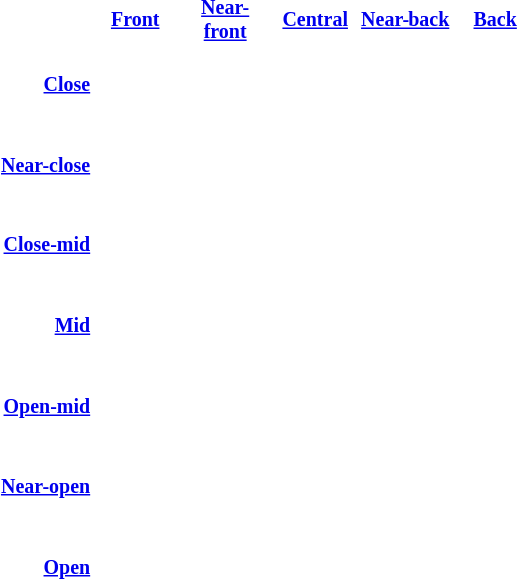<table class="IPA" cellspacing="0px" cellpadding=0 style="text-align:center; background:transparent;">
<tr style="text-align:center; font-size:smaller;">
<td style="padding-bottom:3px;"> </td>
<td style="width: 60px;"><strong><a href='#'>Front</a></strong></td>
<td style="width: 60px; word-spacing: -.3em;"><strong><a href='#'>Near- front</a></strong></td>
<td style="width: 60px;"><strong><a href='#'>Central</a></strong></td>
<td style="width: 60px;word-spacing: -.3em;"><strong><a href='#'>Near- back</a></strong></td>
<td style="width: 60px;"><strong><a href='#'>Back</a></strong></td>
</tr>
<tr>
<td style="height: 30px; font-size: smaller; text-align: right;"><strong><a href='#'>Close</a></strong></td>
<td style="height: 210px;" colspan=5 rowspan=7><div><div><br><table style="position: relative; width: 300px; height: 210px; text-align: center; background: transparent;">
<tr>
<td style="width: 300px; height: 210px; text-align: center; background: transparent; font-size: 120%;"><br>
<div> </div>
<div> </div>
<div> </div><br>
<div>
</div>
<div> </div>
<div> </div><br>
<div> </div>
<div> </div>
<div>
</div><br>
<div>
</div><br>
<div>
</div>
<div> </div>
<div>
</div><br>
<div>
</div>
<div>
</div><br>
<div>
</div>
<div> </div></td>
</tr>
</table>
</div></div></td>
</tr>
<tr>
<td style="height: 30px; font-size: smaller; text-align: right;">  <strong><a href='#'>Near-close</a></strong></td>
</tr>
<tr>
<td style="height: 30px; font-size: smaller; text-align: right;"><strong><a href='#'>Close-mid</a></strong></td>
</tr>
<tr>
<td style="height: 30px; font-size: smaller; text-align: right;"><strong><a href='#'>Mid</a></strong></td>
</tr>
<tr>
<td style="height: 30px; font-size: smaller; text-align: right;"><strong><a href='#'>Open-mid</a></strong></td>
</tr>
<tr>
<td style="height: 30px; font-size: smaller; text-align: right;"><strong><a href='#'>Near-open</a></strong></td>
</tr>
<tr>
<td style="height: 30px; font-size: smaller; text-align: right;"><strong><a href='#'>Open</a></strong></td>
</tr>
</table>
